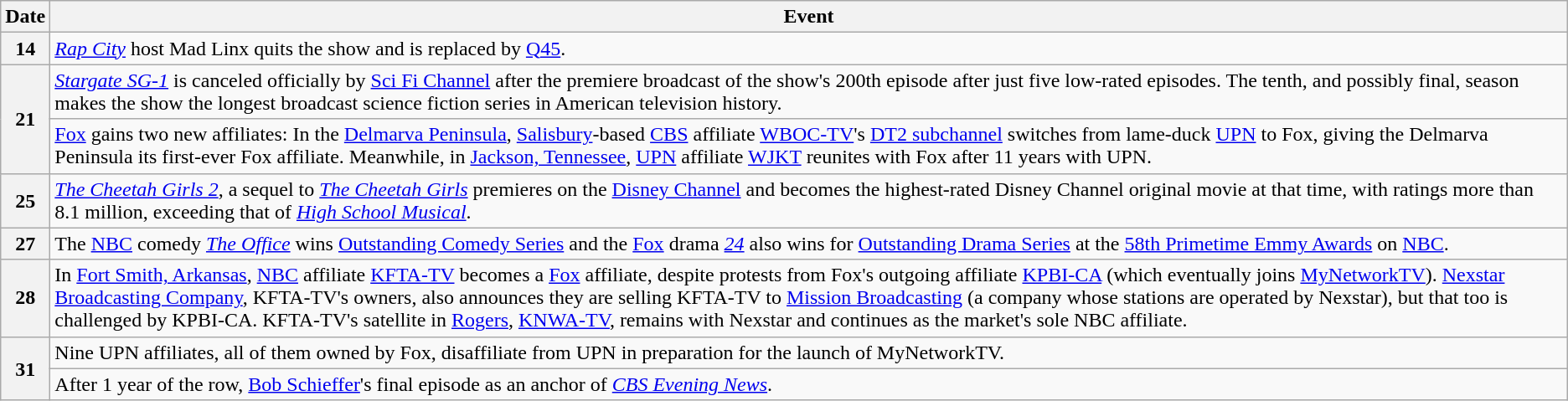<table class="wikitable">
<tr>
<th>Date</th>
<th>Event</th>
</tr>
<tr>
<th>14</th>
<td><em><a href='#'>Rap City</a></em> host Mad Linx quits the show and is replaced by <a href='#'>Q45</a>.</td>
</tr>
<tr>
<th rowspan="2">21</th>
<td><em><a href='#'>Stargate SG-1</a></em> is canceled officially by <a href='#'>Sci Fi Channel</a> after the premiere broadcast of the show's 200th episode after just five low-rated episodes. The tenth, and possibly final, season makes the show the longest broadcast science fiction series in American television history.</td>
</tr>
<tr>
<td><a href='#'>Fox</a> gains two new affiliates: In the <a href='#'>Delmarva Peninsula</a>, <a href='#'>Salisbury</a>-based <a href='#'>CBS</a> affiliate <a href='#'>WBOC-TV</a>'s <a href='#'>DT2 subchannel</a> switches from lame-duck <a href='#'>UPN</a> to Fox, giving the Delmarva Peninsula its first-ever Fox affiliate. Meanwhile, in <a href='#'>Jackson, Tennessee</a>, <a href='#'>UPN</a> affiliate <a href='#'>WJKT</a> reunites with Fox after 11 years with UPN.</td>
</tr>
<tr>
<th>25</th>
<td><em><a href='#'>The Cheetah Girls 2</a></em>, a sequel to <em><a href='#'>The Cheetah Girls</a></em> premieres on the <a href='#'>Disney Channel</a> and becomes the highest-rated Disney Channel original movie at that time, with ratings more than 8.1 million, exceeding that of <em><a href='#'>High School Musical</a></em>.</td>
</tr>
<tr>
<th>27</th>
<td>The <a href='#'>NBC</a> comedy <em><a href='#'>The Office</a></em> wins <a href='#'>Outstanding Comedy Series</a> and the <a href='#'>Fox</a> drama <em><a href='#'>24</a></em> also wins for <a href='#'>Outstanding Drama Series</a> at the <a href='#'>58th Primetime Emmy Awards</a> on <a href='#'>NBC</a>.</td>
</tr>
<tr>
<th>28</th>
<td>In <a href='#'>Fort Smith, Arkansas</a>, <a href='#'>NBC</a> affiliate <a href='#'>KFTA-TV</a> becomes a <a href='#'>Fox</a> affiliate, despite protests from Fox's outgoing affiliate <a href='#'>KPBI-CA</a> (which eventually joins <a href='#'>MyNetworkTV</a>). <a href='#'>Nexstar Broadcasting Company</a>, KFTA-TV's owners, also announces they are selling KFTA-TV to <a href='#'>Mission Broadcasting</a> (a company whose stations are operated by Nexstar), but that too is challenged by KPBI-CA. KFTA-TV's satellite in <a href='#'>Rogers</a>, <a href='#'>KNWA-TV</a>, remains with Nexstar and continues as the market's sole NBC affiliate.</td>
</tr>
<tr>
<th rowspan="2">31</th>
<td>Nine UPN affiliates, all of them owned by Fox, disaffiliate from UPN in preparation for the launch of MyNetworkTV.</td>
</tr>
<tr>
<td>After 1 year of the row, <a href='#'>Bob Schieffer</a>'s final episode as an anchor of <em><a href='#'>CBS Evening News</a></em>.</td>
</tr>
</table>
